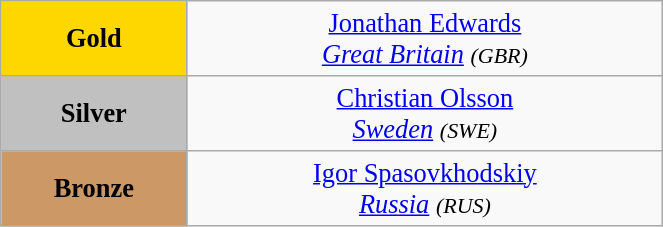<table class="wikitable" style=" text-align:center; font-size:110%;" width="35%">
<tr>
<td bgcolor="gold"><strong>Gold</strong></td>
<td> <a href='#'>Jonathan Edwards</a><br><em><a href='#'>Great Britain</a> <small>(GBR)</small></em></td>
</tr>
<tr>
<td bgcolor="silver"><strong>Silver</strong></td>
<td> <a href='#'>Christian Olsson</a><br><em><a href='#'>Sweden</a> <small>(SWE)</small></em></td>
</tr>
<tr>
<td bgcolor="CC9966"><strong>Bronze</strong></td>
<td> <a href='#'>Igor Spasovkhodskiy</a><br><em><a href='#'>Russia</a> <small>(RUS)</small></em></td>
</tr>
</table>
